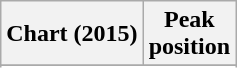<table class="wikitable sortable plainrowheaders">
<tr>
<th>Chart (2015)</th>
<th>Peak<br>position</th>
</tr>
<tr>
</tr>
<tr>
</tr>
<tr>
</tr>
</table>
